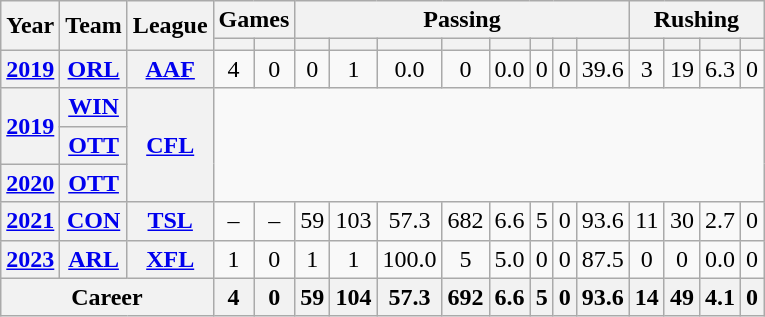<table class="wikitable" style="text-align:center;">
<tr>
<th rowspan="2">Year</th>
<th rowspan="2">Team</th>
<th rowspan="2">League</th>
<th colspan="2">Games</th>
<th colspan="8">Passing</th>
<th colspan="4">Rushing</th>
</tr>
<tr>
<th></th>
<th></th>
<th></th>
<th></th>
<th></th>
<th></th>
<th></th>
<th></th>
<th></th>
<th></th>
<th></th>
<th></th>
<th></th>
<th></th>
</tr>
<tr>
<th><a href='#'>2019</a></th>
<th><a href='#'>ORL</a></th>
<th><a href='#'>AAF</a></th>
<td>4</td>
<td>0</td>
<td>0</td>
<td>1</td>
<td>0.0</td>
<td>0</td>
<td>0.0</td>
<td>0</td>
<td>0</td>
<td>39.6</td>
<td>3</td>
<td>19</td>
<td>6.3</td>
<td>0</td>
</tr>
<tr>
<th rowspan="2"><a href='#'>2019</a></th>
<th><a href='#'>WIN</a></th>
<th rowspan ="3"><a href='#'>CFL</a></th>
<td rowspan="3" colspan="14"></td>
</tr>
<tr>
<th><a href='#'>OTT</a></th>
</tr>
<tr>
<th><a href='#'>2020</a></th>
<th><a href='#'>OTT</a></th>
</tr>
<tr>
<th><a href='#'>2021</a></th>
<th><a href='#'>CON</a></th>
<th><a href='#'>TSL</a></th>
<td>–</td>
<td>–</td>
<td>59</td>
<td>103</td>
<td>57.3</td>
<td>682</td>
<td>6.6</td>
<td>5</td>
<td>0</td>
<td>93.6</td>
<td>11</td>
<td>30</td>
<td>2.7</td>
<td>0</td>
</tr>
<tr>
<th><a href='#'>2023</a></th>
<th><a href='#'>ARL</a></th>
<th><a href='#'>XFL</a></th>
<td>1</td>
<td>0</td>
<td>1</td>
<td>1</td>
<td>100.0</td>
<td>5</td>
<td>5.0</td>
<td>0</td>
<td>0</td>
<td>87.5</td>
<td>0</td>
<td>0</td>
<td>0.0</td>
<td>0</td>
</tr>
<tr>
<th colspan="3">Career</th>
<th>4</th>
<th>0</th>
<th>59</th>
<th>104</th>
<th>57.3</th>
<th>692</th>
<th>6.6</th>
<th>5</th>
<th>0</th>
<th>93.6</th>
<th>14</th>
<th>49</th>
<th>4.1</th>
<th>0</th>
</tr>
</table>
